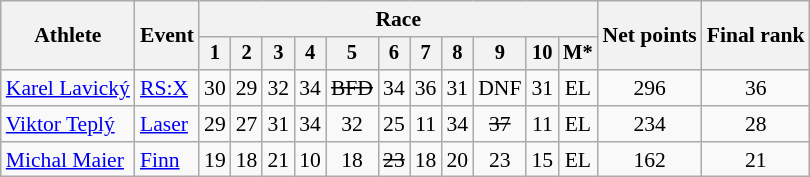<table class="wikitable" style="font-size:90%">
<tr>
<th rowspan="2">Athlete</th>
<th rowspan="2">Event</th>
<th colspan=11>Race</th>
<th rowspan=2>Net points</th>
<th rowspan=2>Final rank</th>
</tr>
<tr style="font-size:95%">
<th>1</th>
<th>2</th>
<th>3</th>
<th>4</th>
<th>5</th>
<th>6</th>
<th>7</th>
<th>8</th>
<th>9</th>
<th>10</th>
<th>M*</th>
</tr>
<tr align=center>
<td align=left><a href='#'>Karel Lavický</a></td>
<td align=left><a href='#'>RS:X</a></td>
<td>30</td>
<td>29</td>
<td>32</td>
<td>34</td>
<td><s>BFD</s></td>
<td>34</td>
<td>36</td>
<td>31</td>
<td>DNF</td>
<td>31</td>
<td>EL</td>
<td>296</td>
<td>36</td>
</tr>
<tr align=center>
<td align=left><a href='#'>Viktor Teplý</a></td>
<td align=left><a href='#'>Laser</a></td>
<td>29</td>
<td>27</td>
<td>31</td>
<td>34</td>
<td>32</td>
<td>25</td>
<td>11</td>
<td>34</td>
<td><s>37</s></td>
<td>11</td>
<td>EL</td>
<td>234</td>
<td>28</td>
</tr>
<tr align=center>
<td align=left><a href='#'>Michal Maier</a></td>
<td align=left><a href='#'>Finn</a></td>
<td>19</td>
<td>18</td>
<td>21</td>
<td>10</td>
<td>18</td>
<td><s>23</s></td>
<td>18</td>
<td>20</td>
<td>23</td>
<td>15</td>
<td>EL</td>
<td>162</td>
<td>21</td>
</tr>
</table>
